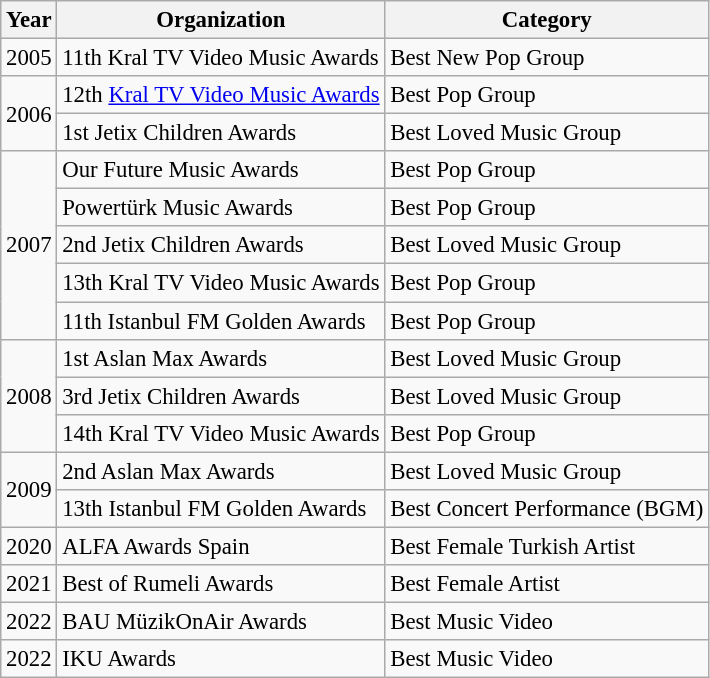<table class="wikitable" style="font-size:95%;">
<tr>
<th>Year</th>
<th>Organization</th>
<th>Category</th>
</tr>
<tr>
<td rowspan=1>2005</td>
<td>11th Kral TV Video Music Awards</td>
<td>Best New Pop Group</td>
</tr>
<tr>
<td rowspan=2>2006</td>
<td>12th <a href='#'>Kral TV Video Music Awards</a></td>
<td>Best Pop Group</td>
</tr>
<tr>
<td>1st Jetix Children Awards</td>
<td>Best Loved Music Group</td>
</tr>
<tr>
<td rowspan=5>2007</td>
<td>Our Future Music Awards</td>
<td>Best Pop Group</td>
</tr>
<tr>
<td>Powertürk Music Awards</td>
<td>Best Pop Group</td>
</tr>
<tr>
<td>2nd Jetix Children Awards</td>
<td>Best Loved Music Group</td>
</tr>
<tr>
<td>13th Kral TV Video Music Awards</td>
<td>Best Pop Group</td>
</tr>
<tr>
<td>11th Istanbul FM Golden Awards</td>
<td>Best Pop Group</td>
</tr>
<tr>
<td rowspan=3>2008</td>
<td>1st Aslan Max Awards</td>
<td>Best Loved Music Group</td>
</tr>
<tr>
<td>3rd Jetix Children Awards</td>
<td>Best Loved Music Group</td>
</tr>
<tr>
<td>14th Kral TV Video Music Awards</td>
<td>Best Pop Group</td>
</tr>
<tr>
<td rowspan=2>2009</td>
<td>2nd Aslan Max Awards</td>
<td>Best Loved Music Group</td>
</tr>
<tr>
<td>13th Istanbul FM Golden Awards</td>
<td>Best Concert Performance (BGM)</td>
</tr>
<tr>
<td>2020</td>
<td>ALFA Awards Spain</td>
<td>Best Female Turkish Artist</td>
</tr>
<tr>
<td>2021</td>
<td>Best of Rumeli Awards</td>
<td>Best Female Artist</td>
</tr>
<tr>
<td>2022</td>
<td>BAU MüzikOnAir Awards</td>
<td>Best Music Video</td>
</tr>
<tr>
<td>2022</td>
<td>IKU Awards</td>
<td>Best Music Video</td>
</tr>
</table>
